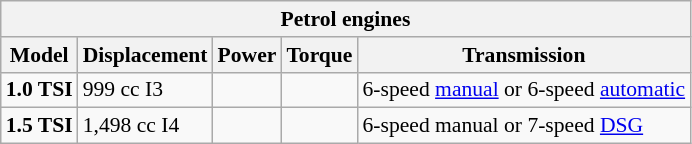<table class="wikitable" style="text-align:left; font-size:90%;">
<tr>
<th colspan="5">Petrol engines</th>
</tr>
<tr>
<th>Model</th>
<th>Displacement</th>
<th>Power</th>
<th>Torque</th>
<th>Transmission</th>
</tr>
<tr>
<td><strong>1.0 TSI</strong></td>
<td>999 cc I3</td>
<td></td>
<td></td>
<td>6-speed <a href='#'>manual</a> or 6-speed <a href='#'>automatic</a></td>
</tr>
<tr>
<td><strong>1.5 TSI</strong></td>
<td>1,498 cc I4</td>
<td></td>
<td></td>
<td>6-speed manual or 7-speed <a href='#'>DSG</a></td>
</tr>
</table>
